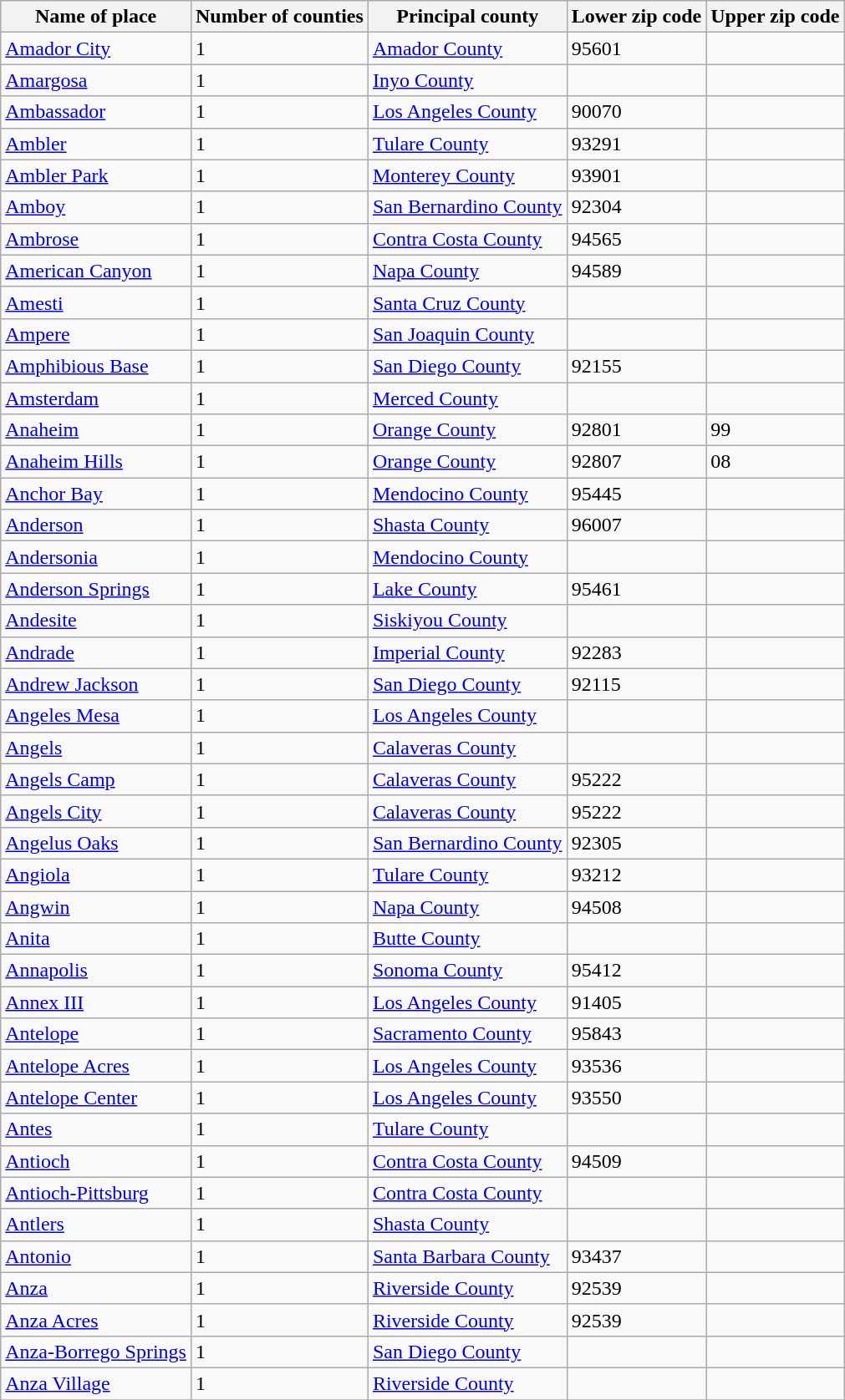<table class="wikitable">
<tr>
<th>Name of place</th>
<th>Number of counties</th>
<th>Principal county</th>
<th>Lower zip code</th>
<th>Upper zip code</th>
</tr>
<tr --->
<td><a href='#'>Amador City</a></td>
<td>1</td>
<td><a href='#'>Amador County</a></td>
<td>95601</td>
<td> </td>
</tr>
<tr --->
<td><a href='#'>Amargosa</a></td>
<td>1</td>
<td><a href='#'>Inyo County</a></td>
<td> </td>
<td> </td>
</tr>
<tr --->
<td><a href='#'>Ambassador</a></td>
<td>1</td>
<td><a href='#'>Los Angeles County</a></td>
<td>90070</td>
<td> </td>
</tr>
<tr --->
<td><a href='#'>Ambler</a></td>
<td>1</td>
<td><a href='#'>Tulare County</a></td>
<td>93291</td>
<td> </td>
</tr>
<tr --->
<td><a href='#'>Ambler Park</a></td>
<td>1</td>
<td><a href='#'>Monterey County</a></td>
<td>93901</td>
<td> </td>
</tr>
<tr --->
<td><a href='#'>Amboy</a></td>
<td>1</td>
<td><a href='#'>San Bernardino County</a></td>
<td>92304</td>
<td> </td>
</tr>
<tr --->
<td><a href='#'>Ambrose</a></td>
<td>1</td>
<td><a href='#'>Contra Costa County</a></td>
<td>94565</td>
<td> </td>
</tr>
<tr --->
<td><a href='#'>American Canyon</a></td>
<td>1</td>
<td><a href='#'>Napa County</a></td>
<td>94589</td>
<td> </td>
</tr>
<tr --->
<td><a href='#'>Amesti</a></td>
<td>1</td>
<td><a href='#'>Santa Cruz County</a></td>
<td> </td>
<td> </td>
</tr>
<tr --->
<td><a href='#'>Ampere</a></td>
<td>1</td>
<td><a href='#'>San Joaquin County</a></td>
<td> </td>
<td> </td>
</tr>
<tr --->
<td><a href='#'>Amphibious Base</a></td>
<td>1</td>
<td><a href='#'>San Diego County</a></td>
<td>92155</td>
<td> </td>
</tr>
<tr --->
<td><a href='#'>Amsterdam</a></td>
<td>1</td>
<td><a href='#'>Merced County</a></td>
<td> </td>
<td> </td>
</tr>
<tr --->
<td><a href='#'>Anaheim</a></td>
<td>1</td>
<td><a href='#'>Orange County</a></td>
<td>92801</td>
<td>99</td>
</tr>
<tr --->
<td><a href='#'>Anaheim Hills</a></td>
<td>1</td>
<td><a href='#'>Orange County</a></td>
<td>92807</td>
<td>08</td>
</tr>
<tr --->
<td><a href='#'>Anchor Bay</a></td>
<td>1</td>
<td><a href='#'>Mendocino County</a></td>
<td>95445</td>
<td> </td>
</tr>
<tr --->
<td><a href='#'>Anderson</a></td>
<td>1</td>
<td><a href='#'>Shasta County</a></td>
<td>96007</td>
<td> </td>
</tr>
<tr --->
<td><a href='#'>Andersonia</a></td>
<td>1</td>
<td><a href='#'>Mendocino County</a></td>
<td> </td>
<td> </td>
</tr>
<tr --->
<td><a href='#'>Anderson Springs</a></td>
<td>1</td>
<td><a href='#'>Lake County</a></td>
<td>95461</td>
<td> </td>
</tr>
<tr --->
<td><a href='#'>Andesite</a></td>
<td>1</td>
<td><a href='#'>Siskiyou County</a></td>
<td> </td>
<td> </td>
</tr>
<tr --->
<td><a href='#'>Andrade</a></td>
<td>1</td>
<td><a href='#'>Imperial County</a></td>
<td>92283</td>
<td> </td>
</tr>
<tr --->
<td><a href='#'>Andrew Jackson</a></td>
<td>1</td>
<td><a href='#'>San Diego County</a></td>
<td>92115</td>
<td> </td>
</tr>
<tr --->
<td><a href='#'>Angeles Mesa</a></td>
<td>1</td>
<td><a href='#'>Los Angeles County</a></td>
<td> </td>
<td> </td>
</tr>
<tr --->
<td><a href='#'>Angels</a></td>
<td>1</td>
<td><a href='#'>Calaveras County</a></td>
<td> </td>
<td> </td>
</tr>
<tr --->
<td><a href='#'>Angels Camp</a></td>
<td>1</td>
<td><a href='#'>Calaveras County</a></td>
<td>95222</td>
<td> </td>
</tr>
<tr --->
<td><a href='#'>Angels City</a></td>
<td>1</td>
<td><a href='#'>Calaveras County</a></td>
<td>95222</td>
<td> </td>
</tr>
<tr --->
<td><a href='#'>Angelus Oaks</a></td>
<td>1</td>
<td><a href='#'>San Bernardino County</a></td>
<td>92305</td>
<td> </td>
</tr>
<tr --->
<td><a href='#'>Angiola</a></td>
<td>1</td>
<td><a href='#'>Tulare County</a></td>
<td>93212</td>
<td> </td>
</tr>
<tr --->
<td><a href='#'>Angwin</a></td>
<td>1</td>
<td><a href='#'>Napa County</a></td>
<td>94508</td>
<td> </td>
</tr>
<tr --->
<td><a href='#'>Anita</a></td>
<td>1</td>
<td><a href='#'>Butte County</a></td>
<td> </td>
<td> </td>
</tr>
<tr --->
<td><a href='#'>Annapolis</a></td>
<td>1</td>
<td><a href='#'>Sonoma County</a></td>
<td>95412</td>
<td> </td>
</tr>
<tr --->
<td><a href='#'>Annex III</a></td>
<td>1</td>
<td><a href='#'>Los Angeles County</a></td>
<td>91405</td>
<td> </td>
</tr>
<tr --->
<td><a href='#'>Antelope</a></td>
<td>1</td>
<td><a href='#'>Sacramento County</a></td>
<td>95843</td>
<td> </td>
</tr>
<tr --->
<td><a href='#'>Antelope Acres</a></td>
<td>1</td>
<td><a href='#'>Los Angeles County</a></td>
<td>93536</td>
<td> </td>
</tr>
<tr --->
<td><a href='#'>Antelope Center</a></td>
<td>1</td>
<td><a href='#'>Los Angeles County</a></td>
<td>93550</td>
<td> </td>
</tr>
<tr --->
<td><a href='#'>Antes</a></td>
<td>1</td>
<td><a href='#'>Tulare County</a></td>
<td> </td>
<td> </td>
</tr>
<tr --->
<td><a href='#'>Antioch</a></td>
<td>1</td>
<td><a href='#'>Contra Costa County</a></td>
<td>94509</td>
<td> </td>
</tr>
<tr --->
<td><a href='#'>Antioch-Pittsburg</a></td>
<td>1</td>
<td><a href='#'>Contra Costa County</a></td>
<td> </td>
<td> </td>
</tr>
<tr --->
<td><a href='#'>Antlers</a></td>
<td>1</td>
<td><a href='#'>Shasta County</a></td>
<td> </td>
<td> </td>
</tr>
<tr --->
<td><a href='#'>Antonio</a></td>
<td>1</td>
<td><a href='#'>Santa Barbara County</a></td>
<td>93437</td>
<td> </td>
</tr>
<tr --->
<td><a href='#'>Anza</a></td>
<td>1</td>
<td><a href='#'>Riverside County</a></td>
<td>92539</td>
<td> </td>
</tr>
<tr --->
<td><a href='#'>Anza Acres</a></td>
<td>1</td>
<td><a href='#'>Riverside County</a></td>
<td>92539</td>
<td> </td>
</tr>
<tr --->
<td><a href='#'>Anza-Borrego Springs</a></td>
<td>1</td>
<td><a href='#'>San Diego County</a></td>
<td> </td>
<td> </td>
</tr>
<tr --->
<td><a href='#'>Anza Village</a></td>
<td>1</td>
<td><a href='#'>Riverside County</a></td>
<td> </td>
<td> </td>
</tr>
<tr --->
</tr>
</table>
